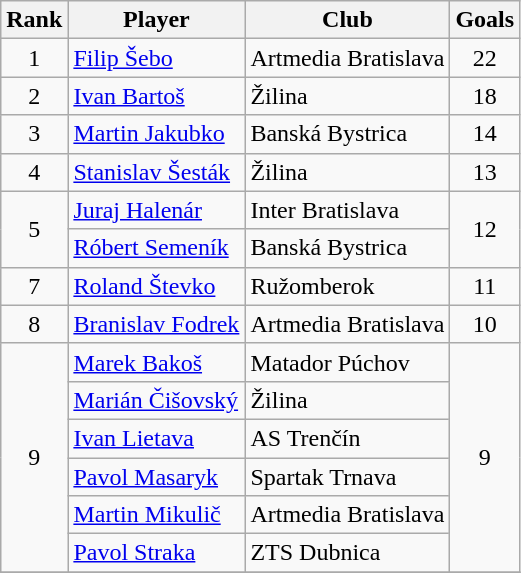<table class="wikitable" style="text-align:center">
<tr>
<th>Rank</th>
<th>Player</th>
<th>Club</th>
<th>Goals</th>
</tr>
<tr>
<td>1</td>
<td align="left"> <a href='#'>Filip Šebo</a></td>
<td align="left">Artmedia Bratislava</td>
<td>22</td>
</tr>
<tr>
<td>2</td>
<td align="left"> <a href='#'>Ivan Bartoš</a></td>
<td align="left">Žilina</td>
<td>18</td>
</tr>
<tr>
<td>3</td>
<td align="left"> <a href='#'>Martin Jakubko</a></td>
<td align="left">Banská Bystrica</td>
<td>14</td>
</tr>
<tr>
<td>4</td>
<td align="left"> <a href='#'>Stanislav Šesták</a></td>
<td align="left">Žilina</td>
<td>13</td>
</tr>
<tr>
<td rowspan=2>5</td>
<td align="left"> <a href='#'>Juraj Halenár</a></td>
<td align="left">Inter Bratislava</td>
<td rowspan=2>12</td>
</tr>
<tr>
<td align="left"> <a href='#'>Róbert Semeník</a></td>
<td align="left">Banská Bystrica</td>
</tr>
<tr>
<td>7</td>
<td align="left"> <a href='#'>Roland Števko</a></td>
<td align="left">Ružomberok</td>
<td>11</td>
</tr>
<tr>
<td>8</td>
<td align="left"> <a href='#'>Branislav Fodrek</a></td>
<td align="left">Artmedia Bratislava</td>
<td>10</td>
</tr>
<tr>
<td rowspan=6>9</td>
<td align="left"> <a href='#'>Marek Bakoš</a></td>
<td align="left">Matador Púchov</td>
<td rowspan=6>9</td>
</tr>
<tr>
<td align="left"> <a href='#'>Marián Čišovský</a></td>
<td align="left">Žilina</td>
</tr>
<tr>
<td align="left"> <a href='#'>Ivan Lietava</a></td>
<td align="left">AS Trenčín</td>
</tr>
<tr>
<td align="left"> <a href='#'>Pavol Masaryk</a></td>
<td align="left">Spartak Trnava</td>
</tr>
<tr>
<td align="left"> <a href='#'>Martin Mikulič</a></td>
<td align="left">Artmedia Bratislava</td>
</tr>
<tr>
<td align="left"> <a href='#'>Pavol Straka</a></td>
<td align="left">ZTS Dubnica</td>
</tr>
<tr>
</tr>
</table>
